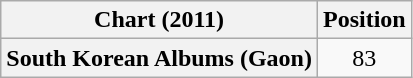<table class="wikitable plainrowheaders">
<tr>
<th scope="col">Chart (2011)</th>
<th scope="col">Position</th>
</tr>
<tr>
<th scope="row">South Korean Albums (Gaon)</th>
<td style="text-align:center">83</td>
</tr>
</table>
